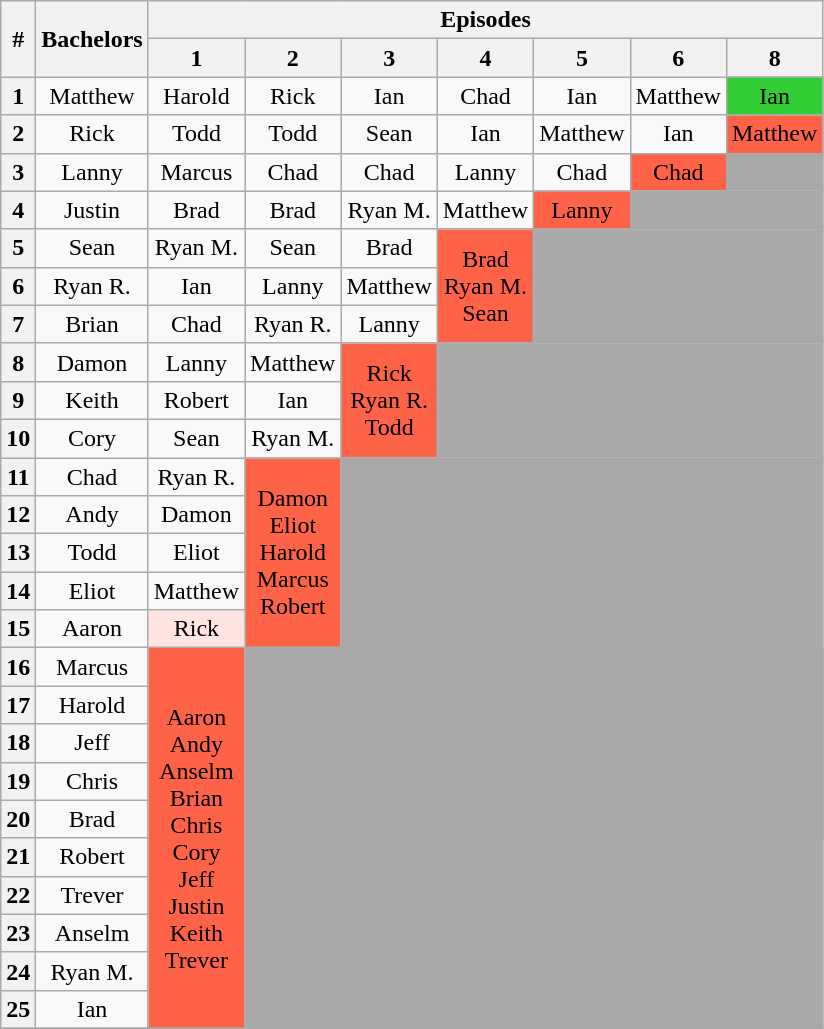<table class="wikitable" style="text-align:center">
<tr>
<th rowspan=2>#</th>
<th rowspan=2>Bachelors</th>
<th colspan=7>Episodes</th>
</tr>
<tr>
<th>1</th>
<th>2</th>
<th>3</th>
<th>4</th>
<th>5</th>
<th>6</th>
<th>8</th>
</tr>
<tr>
<th>1</th>
<td>Matthew</td>
<td>Harold</td>
<td>Rick</td>
<td>Ian</td>
<td>Chad</td>
<td>Ian</td>
<td>Matthew</td>
<td bgcolor="limegreen">Ian</td>
</tr>
<tr>
<th>2</th>
<td>Rick</td>
<td>Todd</td>
<td>Todd</td>
<td>Sean</td>
<td>Ian</td>
<td>Matthew</td>
<td>Ian</td>
<td bgcolor="tomato">Matthew</td>
</tr>
<tr>
<th>3</th>
<td>Lanny</td>
<td>Marcus</td>
<td>Chad</td>
<td>Chad</td>
<td>Lanny</td>
<td>Chad</td>
<td bgcolor="tomato">Chad</td>
<td bgcolor="darkgray" colspan=1></td>
</tr>
<tr>
<th>4</th>
<td>Justin</td>
<td>Brad</td>
<td>Brad</td>
<td>Ryan M.</td>
<td>Matthew</td>
<td bgcolor="tomato">Lanny</td>
<td bgcolor="darkgray" colspan="8" rowspan="1"></td>
</tr>
<tr>
<th>5</th>
<td>Sean</td>
<td>Ryan M.</td>
<td>Sean</td>
<td>Brad</td>
<td bgcolor="tomato" rowspan="3">Brad<br>Ryan M.<br>Sean</td>
<td bgcolor="darkgray" colspan="8" rowspan="3"></td>
</tr>
<tr>
<th>6</th>
<td>Ryan R.</td>
<td>Ian</td>
<td>Lanny</td>
<td>Matthew</td>
</tr>
<tr>
<th>7</th>
<td>Brian</td>
<td>Chad</td>
<td>Ryan R.</td>
<td>Lanny</td>
</tr>
<tr>
<th>8</th>
<td>Damon</td>
<td>Lanny</td>
<td>Matthew</td>
<td bgcolor="tomato" rowspan="3">Rick<br>Ryan R.<br>Todd</td>
<td bgcolor="darkgray" colspan="4" rowspan="3"></td>
</tr>
<tr>
<th>9</th>
<td>Keith</td>
<td>Robert</td>
<td>Ian</td>
</tr>
<tr>
<th>10</th>
<td>Cory</td>
<td>Sean</td>
<td>Ryan M.</td>
</tr>
<tr>
<th>11</th>
<td>Chad</td>
<td>Ryan R.</td>
<td bgcolor="tomato" rowspan="5">Damon<br>Eliot<br>Harold<br>Marcus<br>Robert</td>
<td bgcolor="darkgray" colspan="5" rowspan="10"></td>
</tr>
<tr>
<th>12</th>
<td>Andy</td>
<td>Damon</td>
</tr>
<tr>
<th>13</th>
<td>Todd</td>
<td>Eliot</td>
</tr>
<tr>
<th>14</th>
<td>Eliot</td>
<td>Matthew</td>
</tr>
<tr>
<th>15</th>
<td>Aaron</td>
<td bgcolor="FFE4E1">Rick</td>
</tr>
<tr>
<th>16</th>
<td>Marcus</td>
<td bgcolor="tomato" rowspan="10">Aaron<br>Andy<br>Anselm<br>Brian<br>Chris<br>Cory<br>Jeff<br>Justin<br>Keith<br>Trever</td>
<td bgcolor="darkgray" colspan="8" rowspan="10"></td>
</tr>
<tr>
<th>17</th>
<td>Harold</td>
</tr>
<tr>
<th>18</th>
<td>Jeff</td>
</tr>
<tr>
<th>19</th>
<td>Chris</td>
</tr>
<tr>
<th>20</th>
<td>Brad</td>
</tr>
<tr>
<th>21</th>
<td>Robert</td>
</tr>
<tr>
<th>22</th>
<td>Trever</td>
</tr>
<tr>
<th>23</th>
<td>Anselm</td>
</tr>
<tr>
<th>24</th>
<td>Ryan M.</td>
</tr>
<tr>
<th>25</th>
<td>Ian</td>
</tr>
<tr>
</tr>
</table>
